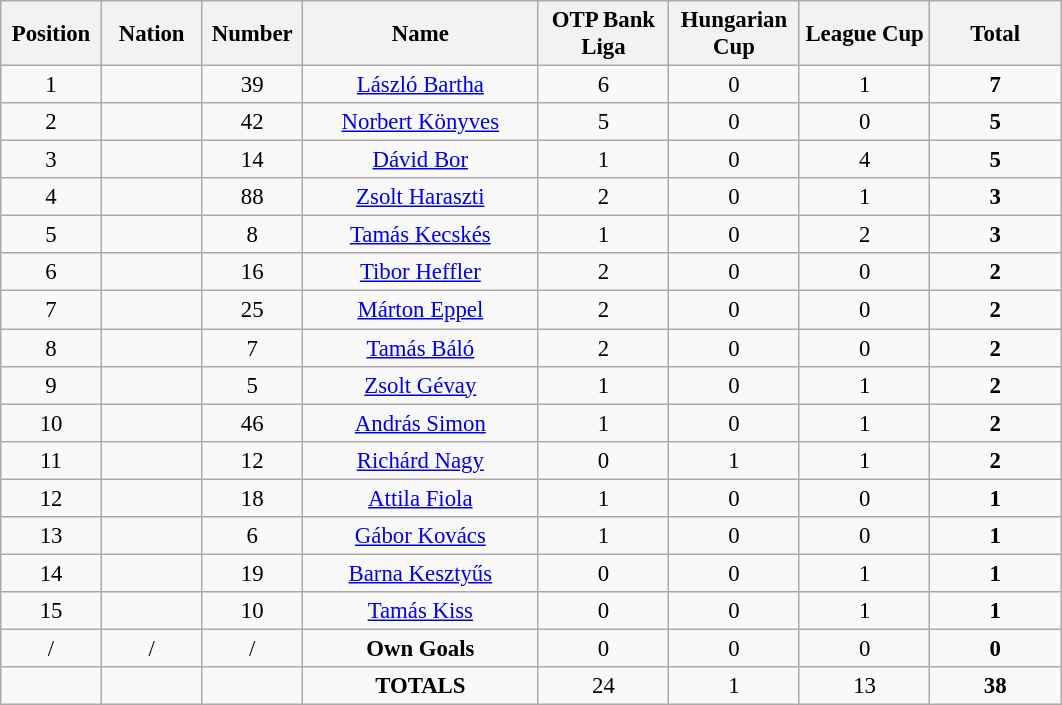<table class="wikitable" style="font-size: 95%; text-align: center;">
<tr>
<th width=60>Position</th>
<th width=60>Nation</th>
<th width=60>Number</th>
<th width=150>Name</th>
<th width=80>OTP Bank Liga</th>
<th width=80>Hungarian Cup</th>
<th width=80>League Cup</th>
<th width=80>Total</th>
</tr>
<tr>
<td>1</td>
<td></td>
<td>39</td>
<td><a href='#'>László Bartha</a></td>
<td>6</td>
<td>0</td>
<td>1</td>
<td><strong>7</strong></td>
</tr>
<tr>
<td>2</td>
<td></td>
<td>42</td>
<td><a href='#'>Norbert Könyves</a></td>
<td>5</td>
<td>0</td>
<td>0</td>
<td><strong>5</strong></td>
</tr>
<tr>
<td>3</td>
<td></td>
<td>14</td>
<td><a href='#'>Dávid Bor</a></td>
<td>1</td>
<td>0</td>
<td>4</td>
<td><strong>5</strong></td>
</tr>
<tr>
<td>4</td>
<td></td>
<td>88</td>
<td><a href='#'>Zsolt Haraszti</a></td>
<td>2</td>
<td>0</td>
<td>1</td>
<td><strong>3</strong></td>
</tr>
<tr>
<td>5</td>
<td></td>
<td>8</td>
<td><a href='#'>Tamás Kecskés</a></td>
<td>1</td>
<td>0</td>
<td>2</td>
<td><strong>3</strong></td>
</tr>
<tr>
<td>6</td>
<td></td>
<td>16</td>
<td><a href='#'>Tibor Heffler</a></td>
<td>2</td>
<td>0</td>
<td>0</td>
<td><strong>2</strong></td>
</tr>
<tr>
<td>7</td>
<td></td>
<td>25</td>
<td><a href='#'>Márton Eppel</a></td>
<td>2</td>
<td>0</td>
<td>0</td>
<td><strong>2</strong></td>
</tr>
<tr>
<td>8</td>
<td></td>
<td>7</td>
<td><a href='#'>Tamás Báló</a></td>
<td>2</td>
<td>0</td>
<td>0</td>
<td><strong>2</strong></td>
</tr>
<tr>
<td>9</td>
<td></td>
<td>5</td>
<td><a href='#'>Zsolt Gévay</a></td>
<td>1</td>
<td>0</td>
<td>1</td>
<td><strong>2</strong></td>
</tr>
<tr>
<td>10</td>
<td></td>
<td>46</td>
<td><a href='#'>András Simon</a></td>
<td>1</td>
<td>0</td>
<td>1</td>
<td><strong>2</strong></td>
</tr>
<tr>
<td>11</td>
<td></td>
<td>12</td>
<td><a href='#'>Richárd Nagy</a></td>
<td>0</td>
<td>1</td>
<td>1</td>
<td><strong>2</strong></td>
</tr>
<tr>
<td>12</td>
<td></td>
<td>18</td>
<td><a href='#'>Attila Fiola</a></td>
<td>1</td>
<td>0</td>
<td>0</td>
<td><strong>1</strong></td>
</tr>
<tr>
<td>13</td>
<td></td>
<td>6</td>
<td><a href='#'>Gábor Kovács</a></td>
<td>1</td>
<td>0</td>
<td>0</td>
<td><strong>1</strong></td>
</tr>
<tr>
<td>14</td>
<td></td>
<td>19</td>
<td><a href='#'>Barna Kesztyűs</a></td>
<td>0</td>
<td>0</td>
<td>1</td>
<td><strong>1</strong></td>
</tr>
<tr>
<td>15</td>
<td></td>
<td>10</td>
<td><a href='#'>Tamás Kiss</a></td>
<td>0</td>
<td>0</td>
<td>1</td>
<td><strong>1</strong></td>
</tr>
<tr>
<td>/</td>
<td>/</td>
<td>/</td>
<td><strong>Own Goals</strong></td>
<td>0</td>
<td>0</td>
<td>0</td>
<td><strong>0</strong></td>
</tr>
<tr>
<td></td>
<td></td>
<td></td>
<td><strong>TOTALS</strong></td>
<td>24</td>
<td>1</td>
<td>13</td>
<td><strong>38</strong></td>
</tr>
</table>
